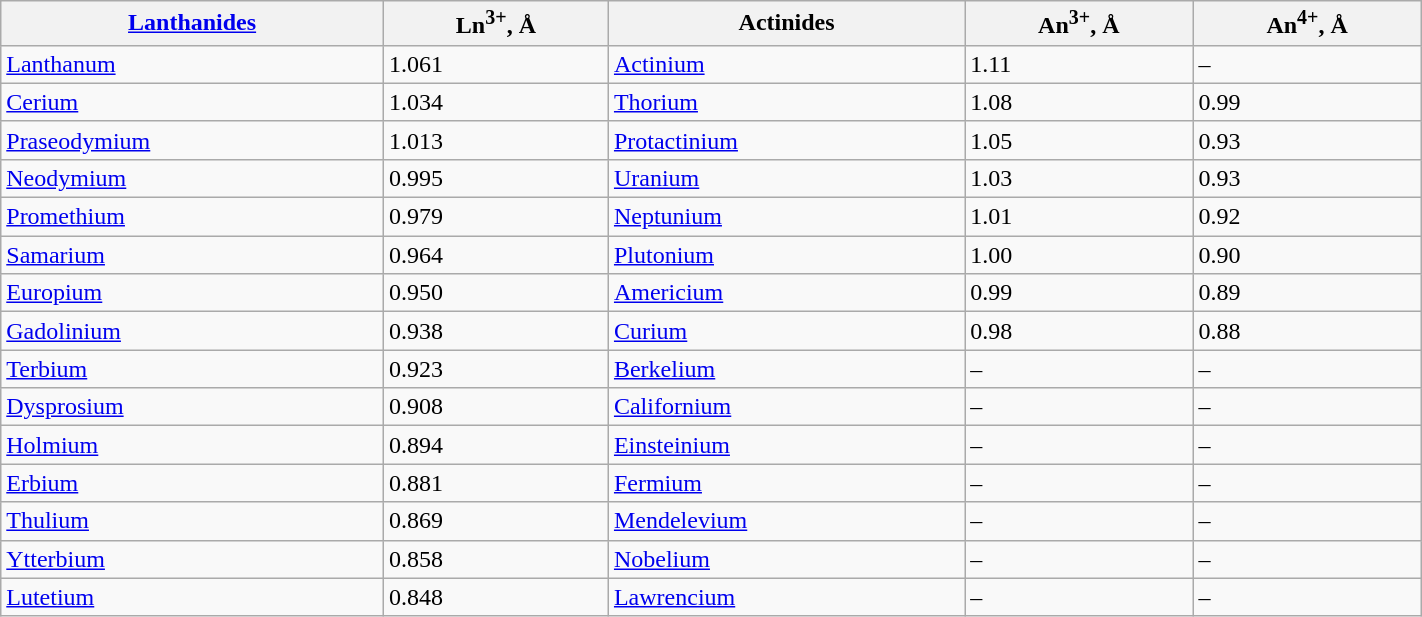<table class="wikitable collapsible collapsed"  style="margin-left: 1em; width:75%;">
<tr>
<th><a href='#'>Lanthanides</a></th>
<th>Ln<sup>3+</sup>, Å</th>
<th>Actinides</th>
<th>An<sup>3+</sup>, Å</th>
<th>An<sup>4+</sup>, Å</th>
</tr>
<tr>
<td><a href='#'>Lanthanum</a></td>
<td>1.061</td>
<td><a href='#'>Actinium</a></td>
<td>1.11</td>
<td>–</td>
</tr>
<tr>
<td><a href='#'>Cerium</a></td>
<td>1.034</td>
<td><a href='#'>Thorium</a></td>
<td>1.08</td>
<td>0.99</td>
</tr>
<tr>
<td><a href='#'>Praseodymium</a></td>
<td>1.013</td>
<td><a href='#'>Protactinium</a></td>
<td>1.05</td>
<td>0.93</td>
</tr>
<tr>
<td><a href='#'>Neodymium</a></td>
<td>0.995</td>
<td><a href='#'>Uranium</a></td>
<td>1.03</td>
<td>0.93</td>
</tr>
<tr>
<td><a href='#'>Promethium</a></td>
<td>0.979</td>
<td><a href='#'>Neptunium</a></td>
<td>1.01</td>
<td>0.92</td>
</tr>
<tr>
<td><a href='#'>Samarium</a></td>
<td>0.964</td>
<td><a href='#'>Plutonium</a></td>
<td>1.00</td>
<td>0.90</td>
</tr>
<tr>
<td><a href='#'>Europium</a></td>
<td>0.950</td>
<td><a href='#'>Americium</a></td>
<td>0.99</td>
<td>0.89</td>
</tr>
<tr>
<td><a href='#'>Gadolinium</a></td>
<td>0.938</td>
<td><a href='#'>Curium</a></td>
<td>0.98</td>
<td>0.88</td>
</tr>
<tr>
<td><a href='#'>Terbium</a></td>
<td>0.923</td>
<td><a href='#'>Berkelium</a></td>
<td>–</td>
<td>–</td>
</tr>
<tr>
<td><a href='#'>Dysprosium</a></td>
<td>0.908</td>
<td><a href='#'>Californium</a></td>
<td>–</td>
<td>–</td>
</tr>
<tr>
<td><a href='#'>Holmium</a></td>
<td>0.894</td>
<td><a href='#'>Einsteinium</a></td>
<td>–</td>
<td>–</td>
</tr>
<tr>
<td><a href='#'>Erbium</a></td>
<td>0.881</td>
<td><a href='#'>Fermium</a></td>
<td>–</td>
<td>–</td>
</tr>
<tr>
<td><a href='#'>Thulium</a></td>
<td>0.869</td>
<td><a href='#'>Mendelevium</a></td>
<td>–</td>
<td>–</td>
</tr>
<tr>
<td><a href='#'>Ytterbium</a></td>
<td>0.858</td>
<td><a href='#'>Nobelium</a></td>
<td>–</td>
<td>–</td>
</tr>
<tr>
<td><a href='#'>Lutetium</a></td>
<td>0.848</td>
<td><a href='#'>Lawrencium</a></td>
<td>–</td>
<td>–</td>
</tr>
</table>
